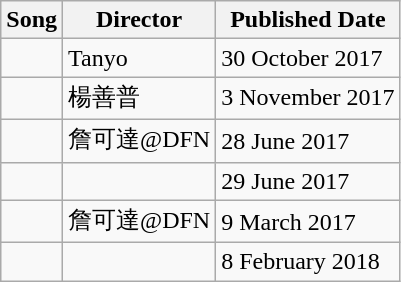<table class="wikitable">
<tr>
<th>Song</th>
<th>Director</th>
<th>Published Date</th>
</tr>
<tr>
<td></td>
<td>Tanyo</td>
<td>30 October 2017</td>
</tr>
<tr>
<td></td>
<td>楊善普</td>
<td>3 November 2017</td>
</tr>
<tr>
<td></td>
<td>詹可達@DFN</td>
<td>28 June 2017</td>
</tr>
<tr>
<td></td>
<td></td>
<td>29 June 2017</td>
</tr>
<tr>
<td></td>
<td>詹可達@DFN</td>
<td>9 March 2017</td>
</tr>
<tr>
<td></td>
<td></td>
<td>8 February 2018</td>
</tr>
</table>
